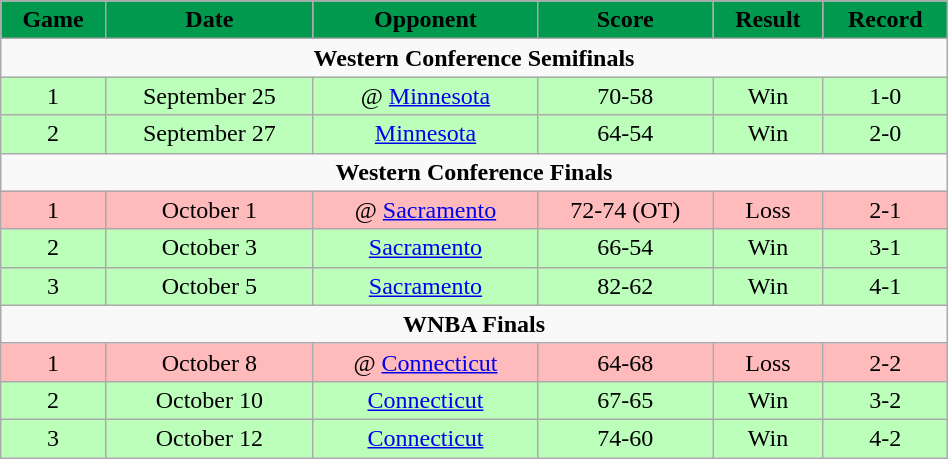<table class="wikitable" style="width:50%;">
<tr style="text-align:center; background:#00994d; color:black;">
<td><strong>Game</strong></td>
<td><strong>Date</strong></td>
<td><strong>Opponent</strong></td>
<td><strong>Score</strong></td>
<td><strong>Result</strong></td>
<td><strong>Record</strong></td>
</tr>
<tr>
<td colspan="6" style="text-align:center;"><strong>Western Conference Semifinals</strong></td>
</tr>
<tr style="text-align:center; background:#bfb;">
<td>1</td>
<td>September 25</td>
<td>@ <a href='#'>Minnesota</a></td>
<td>70-58</td>
<td>Win</td>
<td>1-0</td>
</tr>
<tr style="text-align:center; background:#bfb;">
<td>2</td>
<td>September 27</td>
<td><a href='#'>Minnesota</a></td>
<td>64-54</td>
<td>Win</td>
<td>2-0</td>
</tr>
<tr>
<td colspan="6" style="text-align:center;"><strong>Western Conference Finals</strong></td>
</tr>
<tr style="text-align:center; background:#fbb;">
<td>1</td>
<td>October 1</td>
<td>@ <a href='#'>Sacramento</a></td>
<td>72-74 (OT)</td>
<td>Loss</td>
<td>2-1</td>
</tr>
<tr style="text-align:center; background:#bfb;">
<td>2</td>
<td>October 3</td>
<td><a href='#'>Sacramento</a></td>
<td>66-54</td>
<td>Win</td>
<td>3-1</td>
</tr>
<tr style="text-align:center; background:#bfb;">
<td>3</td>
<td>October 5</td>
<td><a href='#'>Sacramento</a></td>
<td>82-62</td>
<td>Win</td>
<td>4-1</td>
</tr>
<tr>
<td colspan="6" style="text-align:center;"><strong>WNBA Finals</strong></td>
</tr>
<tr style="text-align:center; background:#fbb;">
<td>1</td>
<td>October 8</td>
<td>@ <a href='#'>Connecticut</a></td>
<td>64-68</td>
<td>Loss</td>
<td>2-2</td>
</tr>
<tr style="text-align:center; background:#bfb;">
<td>2</td>
<td>October 10</td>
<td><a href='#'>Connecticut</a></td>
<td>67-65</td>
<td>Win</td>
<td>3-2</td>
</tr>
<tr style="text-align:center; background:#bfb;">
<td>3</td>
<td>October 12</td>
<td><a href='#'>Connecticut</a></td>
<td>74-60</td>
<td>Win</td>
<td>4-2</td>
</tr>
</table>
